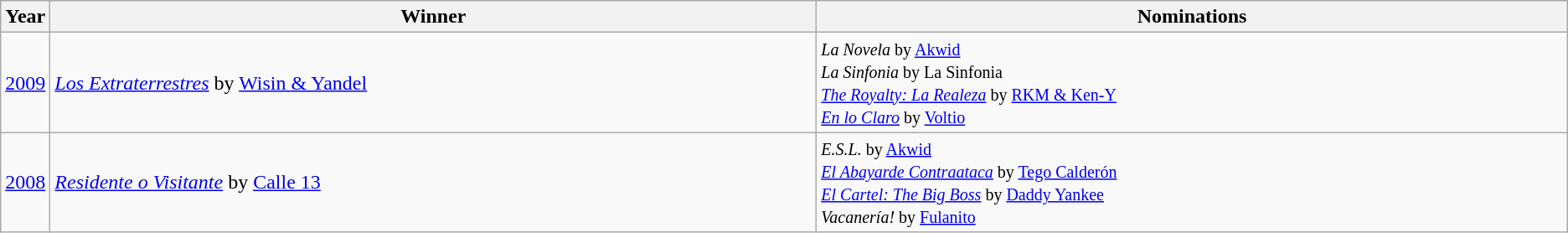<table class=wikitable>
<tr align=center bgcolor=lavender>
<th width=1%>Year</th>
<th width=50%>Winner</th>
<th width=49%>Nominations</th>
</tr>
<tr>
<td><a href='#'>2009</a></td>
<td><em><a href='#'>Los Extraterrestres</a></em> by <a href='#'>Wisin & Yandel</a></td>
<td><small><em>La Novela</em> by <a href='#'>Akwid</a><br><em>La Sinfonia</em> by La Sinfonia<br><em><a href='#'>The Royalty: La Realeza</a></em> by <a href='#'>RKM & Ken-Y</a><br><em><a href='#'>En lo Claro</a></em> by <a href='#'>Voltio</a></small></td>
</tr>
<tr>
<td><a href='#'>2008</a></td>
<td><em><a href='#'>Residente o Visitante</a></em> by <a href='#'>Calle 13</a></td>
<td><small><em>E.S.L.</em> by <a href='#'>Akwid</a><br><em><a href='#'>El Abayarde Contraataca</a></em> by <a href='#'>Tego Calderón</a><br><em><a href='#'>El Cartel: The Big Boss</a></em> by <a href='#'>Daddy Yankee</a><br><em>Vacanería!</em> by <a href='#'>Fulanito</a></small></td>
</tr>
</table>
